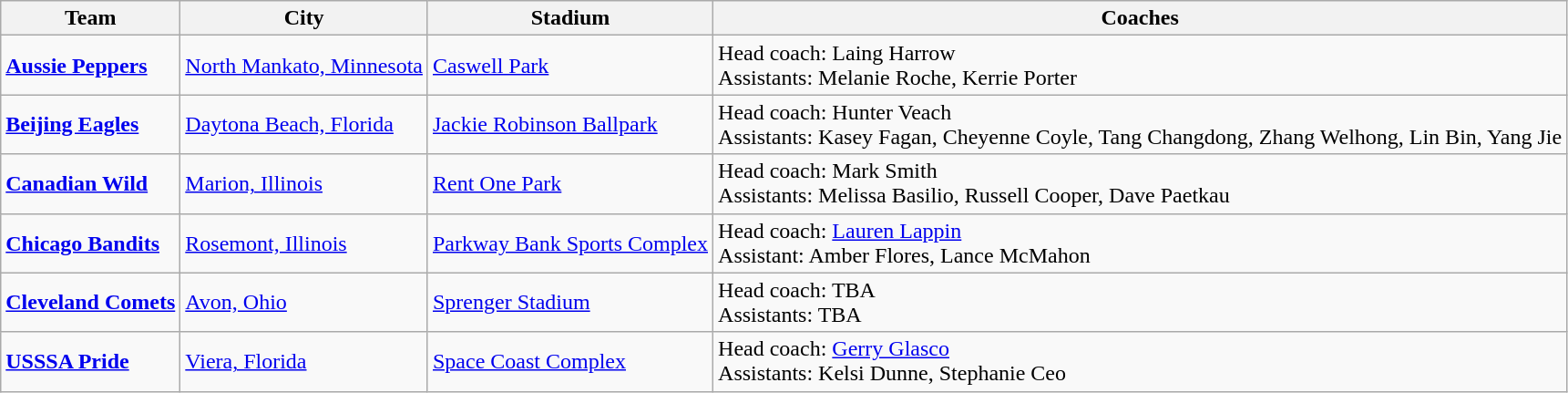<table class="wikitable">
<tr>
<th>Team</th>
<th>City</th>
<th>Stadium</th>
<th>Coaches</th>
</tr>
<tr>
<td><strong><a href='#'>Aussie Peppers</a></strong></td>
<td><a href='#'>North Mankato, Minnesota</a></td>
<td><a href='#'>Caswell Park</a></td>
<td>Head coach: Laing Harrow <br>Assistants: Melanie Roche, Kerrie Porter</td>
</tr>
<tr>
<td><strong><a href='#'>Beijing Eagles</a></strong></td>
<td><a href='#'>Daytona Beach, Florida</a></td>
<td><a href='#'>Jackie Robinson Ballpark</a></td>
<td>Head coach: Hunter Veach <br>Assistants: Kasey Fagan, Cheyenne Coyle, Tang Changdong, Zhang Welhong, Lin Bin, Yang Jie</td>
</tr>
<tr>
<td><strong><a href='#'>Canadian Wild</a></strong></td>
<td><a href='#'>Marion, Illinois</a></td>
<td><a href='#'>Rent One Park</a></td>
<td>Head coach: Mark Smith <br>Assistants: Melissa Basilio, Russell Cooper, Dave Paetkau</td>
</tr>
<tr>
<td><strong><a href='#'>Chicago Bandits</a></strong></td>
<td><a href='#'>Rosemont, Illinois</a></td>
<td><a href='#'>Parkway Bank Sports Complex</a></td>
<td>Head coach:  <a href='#'>Lauren Lappin</a><br> Assistant: Amber Flores, Lance McMahon</td>
</tr>
<tr>
<td><strong><a href='#'>Cleveland Comets</a></strong></td>
<td><a href='#'>Avon, Ohio</a></td>
<td><a href='#'>Sprenger Stadium</a></td>
<td>Head coach: TBA <br>Assistants: TBA</td>
</tr>
<tr>
<td><strong><a href='#'>USSSA Pride</a></strong></td>
<td><a href='#'>Viera, Florida</a></td>
<td><a href='#'>Space Coast Complex</a></td>
<td>Head coach: <a href='#'>Gerry Glasco</a><br> Assistants: Kelsi Dunne, Stephanie Ceo</td>
</tr>
</table>
